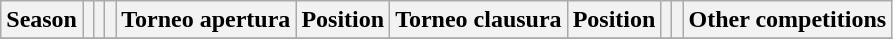<table class="wikitable" style="text-align:center;">
<tr>
<th>Season</th>
<th></th>
<th></th>
<th></th>
<th>Torneo apertura</th>
<th>Position</th>
<th>Torneo clausura</th>
<th>Position</th>
<th></th>
<th></th>
<th colspan=2>Other competitions</th>
</tr>
<tr>
</tr>
</table>
